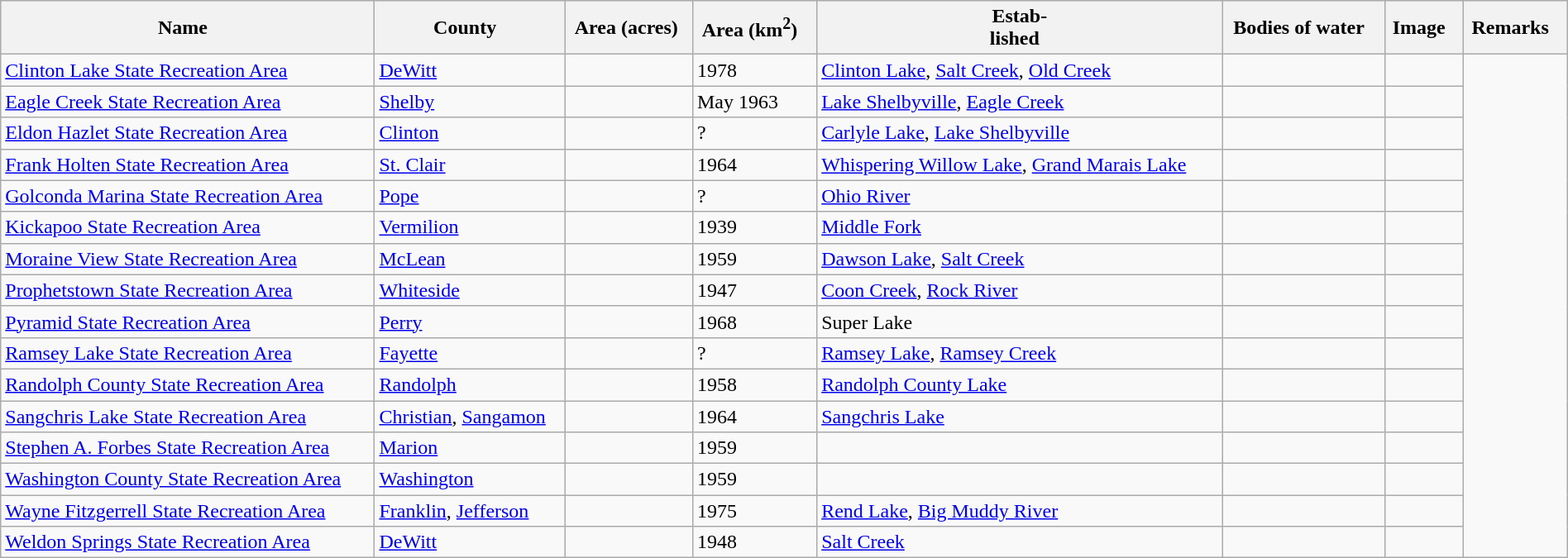<table class="wikitable sortable" style="width:100%">
<tr>
<th width="*"><strong>Name</strong>  </th>
<th width="*"><strong>County</strong>  </th>
<th width="*"><strong>Area</strong> (acres) </th>
<th wifth="*"><strong>Area</strong> (km<sup>2</sup>)  </th>
<th width="*"><strong>Estab-<br>lished</strong>  </th>
<th width="*"><strong>Bodies of water</strong>  </th>
<th width="*"; class="unsortable"><strong>Image</strong>  </th>
<th width="*"; class="unsortable"><strong>Remarks</strong>  </th>
</tr>
<tr ->
<td><a href='#'>Clinton Lake State Recreation Area</a></td>
<td><a href='#'>DeWitt</a></td>
<td></td>
<td>1978</td>
<td><a href='#'>Clinton Lake</a>, <a href='#'>Salt Creek</a>, <a href='#'>Old Creek</a></td>
<td></td>
<td></td>
</tr>
<tr ->
<td><a href='#'>Eagle Creek State Recreation Area</a></td>
<td><a href='#'>Shelby</a></td>
<td></td>
<td>May 1963</td>
<td><a href='#'>Lake Shelbyville</a>, <a href='#'>Eagle Creek</a></td>
<td></td>
<td></td>
</tr>
<tr ->
<td><a href='#'>Eldon Hazlet State Recreation Area</a></td>
<td><a href='#'>Clinton</a></td>
<td></td>
<td>?</td>
<td><a href='#'>Carlyle Lake</a>, <a href='#'>Lake Shelbyville</a></td>
<td></td>
<td></td>
</tr>
<tr ->
<td><a href='#'>Frank Holten State Recreation Area</a></td>
<td><a href='#'>St. Clair</a></td>
<td></td>
<td>1964</td>
<td><a href='#'>Whispering Willow Lake</a>, <a href='#'>Grand Marais Lake</a></td>
<td></td>
<td></td>
</tr>
<tr ->
<td><a href='#'>Golconda Marina State Recreation Area</a></td>
<td><a href='#'>Pope</a></td>
<td></td>
<td>?</td>
<td><a href='#'>Ohio River</a></td>
<td></td>
<td></td>
</tr>
<tr ->
<td><a href='#'>Kickapoo State Recreation Area</a></td>
<td><a href='#'>Vermilion</a></td>
<td></td>
<td>1939</td>
<td><a href='#'>Middle Fork</a></td>
<td></td>
<td></td>
</tr>
<tr ->
<td><a href='#'>Moraine View State Recreation Area</a></td>
<td><a href='#'>McLean</a></td>
<td></td>
<td>1959</td>
<td><a href='#'>Dawson Lake</a>, <a href='#'>Salt Creek</a></td>
<td></td>
<td></td>
</tr>
<tr ->
<td><a href='#'>Prophetstown State Recreation Area</a></td>
<td><a href='#'>Whiteside</a></td>
<td></td>
<td>1947</td>
<td><a href='#'>Coon Creek</a>, <a href='#'>Rock River</a></td>
<td></td>
<td></td>
</tr>
<tr ->
<td><a href='#'>Pyramid State Recreation Area</a></td>
<td><a href='#'>Perry</a></td>
<td></td>
<td>1968</td>
<td>Super Lake</td>
<td></td>
<td></td>
</tr>
<tr ->
<td><a href='#'>Ramsey Lake State Recreation Area</a></td>
<td><a href='#'>Fayette</a></td>
<td></td>
<td>?</td>
<td><a href='#'>Ramsey Lake</a>, <a href='#'>Ramsey Creek</a></td>
<td></td>
<td></td>
</tr>
<tr ->
<td><a href='#'>Randolph County State Recreation Area</a></td>
<td><a href='#'>Randolph</a></td>
<td></td>
<td>1958</td>
<td><a href='#'>Randolph County Lake</a></td>
<td></td>
<td></td>
</tr>
<tr ->
<td><a href='#'>Sangchris Lake State Recreation Area</a></td>
<td><a href='#'>Christian</a>, <a href='#'>Sangamon</a></td>
<td></td>
<td>1964</td>
<td><a href='#'>Sangchris Lake</a></td>
<td></td>
<td></td>
</tr>
<tr ->
<td><a href='#'>Stephen A. Forbes State Recreation Area</a></td>
<td><a href='#'>Marion</a></td>
<td></td>
<td>1959</td>
<td></td>
<td></td>
<td></td>
</tr>
<tr ->
<td><a href='#'>Washington County State Recreation Area</a></td>
<td><a href='#'>Washington</a></td>
<td></td>
<td>1959</td>
<td></td>
<td></td>
<td></td>
</tr>
<tr ->
<td><a href='#'>Wayne Fitzgerrell State Recreation Area</a></td>
<td><a href='#'>Franklin</a>, <a href='#'>Jefferson</a></td>
<td></td>
<td>1975</td>
<td><a href='#'>Rend Lake</a>, <a href='#'>Big Muddy River</a></td>
<td></td>
<td></td>
</tr>
<tr ->
<td><a href='#'>Weldon Springs State Recreation Area</a></td>
<td><a href='#'>DeWitt</a></td>
<td></td>
<td>1948</td>
<td><a href='#'>Salt Creek</a></td>
<td></td>
<td></td>
</tr>
</table>
